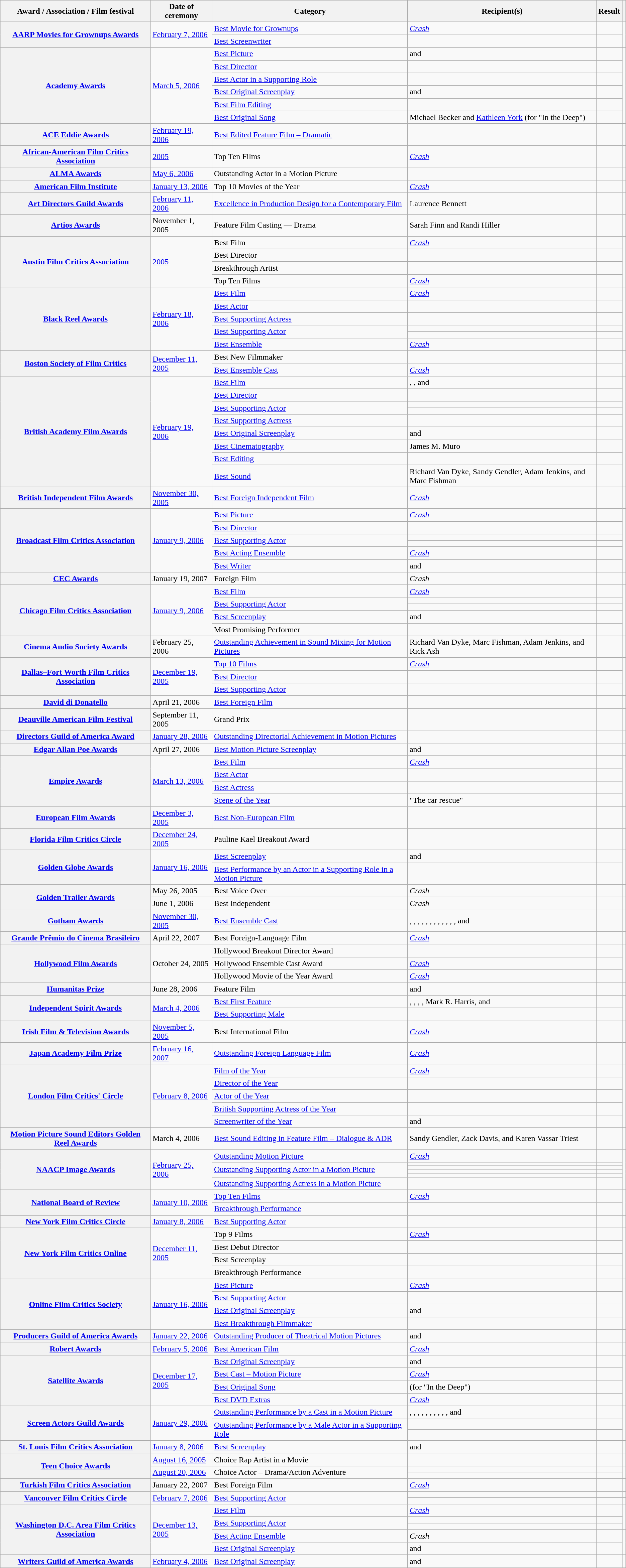<table class="wikitable plainrowheaders sortable">
<tr>
<th scope="col">Award / Association / Film festival</th>
<th scope="col">Date of ceremony</th>
<th scope="col">Category</th>
<th scope="col">Recipient(s)</th>
<th scope="col">Result</th>
<th scope="col" class="unsortable"></th>
</tr>
<tr>
<th scope="row" rowspan="2"><a href='#'>AARP Movies for Grownups Awards</a></th>
<td rowspan="2"><a href='#'>February 7, 2006</a></td>
<td><a href='#'>Best Movie for Grownups</a></td>
<td><em><a href='#'>Crash</a></em></td>
<td></td>
<td style="text-align:center;" rowspan="2"></td>
</tr>
<tr>
<td><a href='#'>Best Screenwriter</a></td>
<td></td>
<td></td>
</tr>
<tr>
<th scope="row" rowspan="6"><a href='#'>Academy Awards</a></th>
<td rowspan="6"><a href='#'>March 5, 2006</a></td>
<td><a href='#'>Best Picture</a></td>
<td> and </td>
<td></td>
<td rowspan="6" style="text-align:center;"></td>
</tr>
<tr>
<td><a href='#'>Best Director</a></td>
<td></td>
<td></td>
</tr>
<tr>
<td><a href='#'>Best Actor in a Supporting Role</a></td>
<td></td>
<td></td>
</tr>
<tr>
<td><a href='#'>Best Original Screenplay</a></td>
<td> and </td>
<td></td>
</tr>
<tr>
<td><a href='#'>Best Film Editing</a></td>
<td></td>
<td></td>
</tr>
<tr>
<td><a href='#'>Best Original Song</a></td>
<td>Michael Becker and <a href='#'>Kathleen York</a> (for "In the Deep")</td>
<td></td>
</tr>
<tr>
<th scope="row"><a href='#'>ACE Eddie Awards</a></th>
<td><a href='#'>February 19, 2006</a></td>
<td><a href='#'>Best Edited Feature Film – Dramatic</a></td>
<td></td>
<td></td>
<td style="text-align:center;"></td>
</tr>
<tr>
<th scope="row"><a href='#'>African-American Film Critics Association</a></th>
<td><a href='#'>2005</a></td>
<td>Top Ten Films</td>
<td><em><a href='#'>Crash</a></em></td>
<td></td>
<td style="text-align:center;"></td>
</tr>
<tr>
<th scope="row"><a href='#'>ALMA Awards</a></th>
<td><a href='#'>May 6, 2006</a></td>
<td>Outstanding Actor in a Motion Picture</td>
<td></td>
<td></td>
<td style="text-align:center;"></td>
</tr>
<tr>
<th scope="row"><a href='#'>American Film Institute</a></th>
<td><a href='#'>January 13, 2006</a></td>
<td>Top 10 Movies of the Year</td>
<td><em><a href='#'>Crash</a></em></td>
<td></td>
<td style="text-align:center;"></td>
</tr>
<tr>
<th scope="row"><a href='#'>Art Directors Guild Awards</a></th>
<td><a href='#'>February 11, 2006</a></td>
<td><a href='#'>Excellence in Production Design for a Contemporary Film</a></td>
<td>Laurence Bennett</td>
<td></td>
<td style="text-align:center;"></td>
</tr>
<tr>
<th scope="row"><a href='#'>Artios Awards</a></th>
<td>November 1, 2005</td>
<td>Feature Film Casting — Drama</td>
<td>Sarah Finn and Randi Hiller</td>
<td></td>
<td style="text-align:center;"></td>
</tr>
<tr>
<th scope="row" rowspan="4"><a href='#'>Austin Film Critics Association</a></th>
<td rowspan="4"><a href='#'>2005</a></td>
<td>Best Film</td>
<td><em><a href='#'>Crash</a></em></td>
<td></td>
<td rowspan="4" style="text-align:center;"></td>
</tr>
<tr>
<td>Best Director</td>
<td></td>
<td></td>
</tr>
<tr>
<td>Breakthrough Artist</td>
<td></td>
<td></td>
</tr>
<tr>
<td>Top Ten Films</td>
<td><em><a href='#'>Crash</a></em></td>
<td></td>
</tr>
<tr>
<th scope="row" rowspan="6"><a href='#'>Black Reel Awards</a></th>
<td rowspan="6"><a href='#'>February 18, 2006</a></td>
<td><a href='#'>Best Film</a></td>
<td><em><a href='#'>Crash</a></em></td>
<td></td>
<td style="text-align:center;" rowspan="6"></td>
</tr>
<tr>
<td><a href='#'>Best Actor</a></td>
<td></td>
<td></td>
</tr>
<tr>
<td><a href='#'>Best Supporting Actress</a></td>
<td></td>
<td></td>
</tr>
<tr>
<td rowspan=2><a href='#'>Best Supporting Actor</a></td>
<td></td>
<td></td>
</tr>
<tr>
<td></td>
<td></td>
</tr>
<tr>
<td><a href='#'>Best Ensemble</a></td>
<td><em><a href='#'>Crash</a></em></td>
<td></td>
</tr>
<tr>
<th scope="row" rowspan="2"><a href='#'>Boston Society of Film Critics</a></th>
<td rowspan="2"><a href='#'>December 11, 2005</a></td>
<td>Best New Filmmaker</td>
<td></td>
<td></td>
<td rowspan="2" style="text-align:center;"></td>
</tr>
<tr>
<td><a href='#'>Best Ensemble Cast</a></td>
<td><em><a href='#'>Crash</a></em></td>
<td></td>
</tr>
<tr>
<th scope="row" rowspan="9"><a href='#'>British Academy Film Awards</a></th>
<td rowspan="9"><a href='#'>February 19, 2006</a></td>
<td><a href='#'>Best Film</a></td>
<td>, , and </td>
<td></td>
<td style="text-align:center;" rowspan="9"></td>
</tr>
<tr>
<td><a href='#'>Best Director</a></td>
<td></td>
<td></td>
</tr>
<tr>
<td rowspan="2"><a href='#'>Best Supporting Actor</a></td>
<td></td>
<td></td>
</tr>
<tr>
<td></td>
<td></td>
</tr>
<tr>
<td><a href='#'>Best Supporting Actress</a></td>
<td></td>
<td></td>
</tr>
<tr>
<td><a href='#'>Best Original Screenplay</a></td>
<td> and </td>
<td></td>
</tr>
<tr>
<td><a href='#'>Best Cinematography</a></td>
<td>James M. Muro</td>
<td></td>
</tr>
<tr>
<td><a href='#'>Best Editing</a></td>
<td></td>
<td></td>
</tr>
<tr>
<td><a href='#'>Best Sound</a></td>
<td>Richard Van Dyke, Sandy Gendler, Adam Jenkins, and Marc Fishman</td>
<td></td>
</tr>
<tr>
<th scope="row"><a href='#'>British Independent Film Awards</a></th>
<td><a href='#'>November 30, 2005</a></td>
<td><a href='#'>Best Foreign Independent Film</a></td>
<td><em><a href='#'>Crash</a></em></td>
<td></td>
<td style="text-align:center;"></td>
</tr>
<tr>
<th scope="row" rowspan="6"><a href='#'>Broadcast Film Critics Association</a></th>
<td rowspan="6"><a href='#'>January 9, 2006</a></td>
<td><a href='#'>Best Picture</a></td>
<td><em><a href='#'>Crash</a></em></td>
<td></td>
<td style="text-align:center;" rowspan="6"></td>
</tr>
<tr>
<td><a href='#'>Best Director</a></td>
<td></td>
<td></td>
</tr>
<tr>
<td rowspan=2><a href='#'>Best Supporting Actor</a></td>
<td></td>
<td></td>
</tr>
<tr>
<td></td>
<td></td>
</tr>
<tr>
<td><a href='#'>Best Acting Ensemble</a></td>
<td><em><a href='#'>Crash</a></em></td>
<td></td>
</tr>
<tr>
<td><a href='#'>Best Writer</a></td>
<td> and </td>
<td></td>
</tr>
<tr>
<th scope="row"><a href='#'>CEC Awards</a></th>
<td>January 19, 2007</td>
<td>Foreign Film</td>
<td><em>Crash</em></td>
<td></td>
<td style="text-align:center;"></td>
</tr>
<tr>
<th scope="row" rowspan="5"><a href='#'>Chicago Film Critics Association</a></th>
<td rowspan="5"><a href='#'>January 9, 2006</a></td>
<td><a href='#'>Best Film</a></td>
<td><em><a href='#'>Crash</a></em></td>
<td></td>
<td style="text-align:center;" rowspan="5"></td>
</tr>
<tr>
<td rowspan=2><a href='#'>Best Supporting Actor</a></td>
<td></td>
<td></td>
</tr>
<tr>
<td></td>
<td></td>
</tr>
<tr>
<td><a href='#'>Best Screenplay</a></td>
<td> and </td>
<td></td>
</tr>
<tr>
<td>Most Promising Performer</td>
<td></td>
<td></td>
</tr>
<tr>
<th scope="row"><a href='#'>Cinema Audio Society Awards</a></th>
<td>February 25, 2006</td>
<td><a href='#'>Outstanding Achievement in Sound Mixing for Motion Pictures</a></td>
<td>Richard Van Dyke, Marc Fishman, Adam Jenkins, and Rick Ash</td>
<td></td>
<td style="text-align:center;"></td>
</tr>
<tr>
<th scope="row" rowspan="3"><a href='#'>Dallas–Fort Worth Film Critics Association</a></th>
<td rowspan="3"><a href='#'>December 19, 2005</a></td>
<td><a href='#'>Top 10 Films</a></td>
<td><em><a href='#'>Crash</a></em></td>
<td></td>
<td style="text-align:center;" rowspan="3"></td>
</tr>
<tr>
<td><a href='#'>Best Director</a></td>
<td></td>
<td></td>
</tr>
<tr>
<td><a href='#'>Best Supporting Actor</a></td>
<td></td>
<td></td>
</tr>
<tr>
<th scope="row"><a href='#'>David di Donatello</a></th>
<td>April 21, 2006</td>
<td><a href='#'>Best Foreign Film</a></td>
<td></td>
<td></td>
<td style="text-align:center;"></td>
</tr>
<tr>
<th scope="row"><a href='#'>Deauville American Film Festival</a></th>
<td>September 11, 2005</td>
<td>Grand Prix</td>
<td></td>
<td></td>
<td style="text-align:center;"></td>
</tr>
<tr>
<th scope="row"><a href='#'>Directors Guild of America Award</a></th>
<td><a href='#'>January 28, 2006</a></td>
<td><a href='#'>Outstanding Directorial Achievement in Motion Pictures</a></td>
<td></td>
<td></td>
<td style="text-align:center;"></td>
</tr>
<tr>
<th scope="row"><a href='#'>Edgar Allan Poe Awards</a></th>
<td>April 27, 2006</td>
<td><a href='#'>Best Motion Picture Screenplay</a></td>
<td> and </td>
<td></td>
<td style="text-align:center;"></td>
</tr>
<tr>
<th scope="row" rowspan="4"><a href='#'>Empire Awards</a></th>
<td rowspan="4"><a href='#'>March 13, 2006</a></td>
<td><a href='#'>Best Film</a></td>
<td><em><a href='#'>Crash</a></em></td>
<td></td>
<td style="text-align:center;" rowspan="4"></td>
</tr>
<tr>
<td><a href='#'>Best Actor</a></td>
<td></td>
<td></td>
</tr>
<tr>
<td><a href='#'>Best Actress</a></td>
<td></td>
<td></td>
</tr>
<tr>
<td><a href='#'>Scene of the Year</a></td>
<td>"The car rescue"</td>
<td></td>
</tr>
<tr>
<th scope="row"><a href='#'>European Film Awards</a></th>
<td><a href='#'>December 3, 2005</a></td>
<td><a href='#'>Best Non-European Film</a></td>
<td></td>
<td></td>
<td style="text-align:center;"></td>
</tr>
<tr>
<th scope="row"><a href='#'>Florida Film Critics Circle</a></th>
<td rowspan=><a href='#'>December 24, 2005</a></td>
<td>Pauline Kael Breakout Award</td>
<td></td>
<td></td>
<td style="text-align:center;"></td>
</tr>
<tr>
<th scope="row" rowspan="2"><a href='#'>Golden Globe Awards</a></th>
<td rowspan="2"><a href='#'>January 16, 2006</a></td>
<td><a href='#'>Best Screenplay</a></td>
<td> and </td>
<td></td>
<td rowspan="2" style="text-align:center;"></td>
</tr>
<tr>
<td><a href='#'>Best Performance by an Actor in a Supporting Role in a Motion Picture</a></td>
<td></td>
<td></td>
</tr>
<tr>
<th scope="row" rowspan="2"><a href='#'>Golden Trailer Awards</a></th>
<td>May 26, 2005</td>
<td>Best Voice Over</td>
<td><em>Crash</em></td>
<td></td>
<td style="text-align:center;"></td>
</tr>
<tr>
<td>June 1, 2006</td>
<td>Best Independent</td>
<td><em>Crash</em></td>
<td></td>
<td style="text-align:center;"></td>
</tr>
<tr>
<th scope="row"><a href='#'>Gotham Awards</a></th>
<td><a href='#'>November 30, 2005</a></td>
<td><a href='#'>Best Ensemble Cast</a></td>
<td>, , , , , , , , , , , , and </td>
<td></td>
<td style="text-align:center;"></td>
</tr>
<tr>
<th scope="row"><a href='#'>Grande Prêmio do Cinema Brasileiro</a></th>
<td>April 22, 2007</td>
<td>Best Foreign-Language Film</td>
<td><em><a href='#'>Crash</a></em></td>
<td></td>
<td style="text-align:center;"></td>
</tr>
<tr>
<th scope="row" rowspan="3"><a href='#'>Hollywood Film Awards</a></th>
<td rowspan="3">October 24, 2005</td>
<td>Hollywood Breakout Director Award</td>
<td></td>
<td></td>
<td rowspan="3" style="text-align:center;"></td>
</tr>
<tr>
<td>Hollywood Ensemble Cast Award</td>
<td><em><a href='#'>Crash</a></em></td>
<td></td>
</tr>
<tr>
<td>Hollywood Movie of the Year Award</td>
<td><em><a href='#'>Crash</a></em></td>
<td></td>
</tr>
<tr>
<th scope="row"><a href='#'>Humanitas Prize</a></th>
<td>June 28, 2006</td>
<td>Feature Film</td>
<td> and </td>
<td></td>
<td style="text-align:center;"></td>
</tr>
<tr>
<th scope="row" rowspan="2"><a href='#'>Independent Spirit Awards</a></th>
<td rowspan="2"><a href='#'>March 4, 2006</a></td>
<td><a href='#'>Best First Feature</a></td>
<td>, , , , Mark R. Harris, and </td>
<td></td>
<td style="text-align:center;" rowspan="2"></td>
</tr>
<tr>
<td><a href='#'>Best Supporting Male</a></td>
<td></td>
<td></td>
</tr>
<tr>
<th scope="row"><a href='#'>Irish Film & Television Awards</a></th>
<td><a href='#'>November 5, 2005</a></td>
<td>Best International Film</td>
<td><em><a href='#'>Crash</a></em></td>
<td></td>
<td style="text-align:center;"></td>
</tr>
<tr>
<th scope="row"><a href='#'>Japan Academy Film Prize</a></th>
<td><a href='#'>February 16, 2007</a></td>
<td><a href='#'>Outstanding Foreign Language Film</a></td>
<td><em><a href='#'>Crash</a></em></td>
<td></td>
<td style="text-align:center;"></td>
</tr>
<tr>
<th scope="row" rowspan="5"><a href='#'>London Film Critics' Circle</a></th>
<td rowspan="5"><a href='#'>February 8, 2006</a></td>
<td><a href='#'>Film of the Year</a></td>
<td><em><a href='#'>Crash</a></em></td>
<td></td>
<td style="text-align:center;" rowspan="5"></td>
</tr>
<tr>
<td><a href='#'>Director of the Year</a></td>
<td></td>
<td></td>
</tr>
<tr>
<td><a href='#'>Actor of the Year</a></td>
<td></td>
<td></td>
</tr>
<tr>
<td><a href='#'>British Supporting Actress of the Year</a></td>
<td></td>
<td></td>
</tr>
<tr>
<td><a href='#'>Screenwriter of the Year</a></td>
<td> and </td>
<td></td>
</tr>
<tr>
<th scope="row" rowspan="1"><a href='#'>Motion Picture Sound Editors Golden Reel Awards</a></th>
<td>March 4, 2006</td>
<td><a href='#'>Best Sound Editing in Feature Film – Dialogue & ADR</a></td>
<td>Sandy Gendler, Zack Davis, and Karen Vassar Triest</td>
<td></td>
<td style="text-align:center;"></td>
</tr>
<tr>
<th scope="row" rowspan="6"><a href='#'>NAACP Image Awards</a></th>
<td rowspan="6"><a href='#'>February 25, 2006</a></td>
<td><a href='#'>Outstanding Motion Picture</a></td>
<td><em><a href='#'>Crash</a></em></td>
<td></td>
<td style="text-align:center;" rowspan="6"></td>
</tr>
<tr>
<td rowspan="4"><a href='#'>Outstanding Supporting Actor in a Motion Picture</a></td>
<td></td>
<td></td>
</tr>
<tr>
<td></td>
<td></td>
</tr>
<tr>
<td></td>
<td></td>
</tr>
<tr>
<td></td>
<td></td>
</tr>
<tr>
<td><a href='#'>Outstanding Supporting Actress in a Motion Picture</a></td>
<td></td>
<td></td>
</tr>
<tr>
<th scope="row" rowspan="2"><a href='#'>National Board of Review</a></th>
<td rowspan="2"><a href='#'>January 10, 2006</a></td>
<td><a href='#'>Top Ten Films</a></td>
<td><em><a href='#'>Crash</a></em></td>
<td></td>
<td rowspan="2" style="text-align:center;"></td>
</tr>
<tr>
<td><a href='#'>Breakthrough Performance</a></td>
<td></td>
<td></td>
</tr>
<tr>
<th scope="row"><a href='#'>New York Film Critics Circle</a></th>
<td><a href='#'>January 8, 2006</a></td>
<td><a href='#'>Best Supporting Actor</a></td>
<td></td>
<td></td>
<td style="text-align:center;"></td>
</tr>
<tr>
<th scope="row" rowspan="4"><a href='#'>New York Film Critics Online</a></th>
<td rowspan="4"><a href='#'>December 11, 2005</a></td>
<td>Top 9 Films</td>
<td><em><a href='#'>Crash</a></em></td>
<td></td>
<td rowspan="4" style="text-align:center;"></td>
</tr>
<tr>
<td>Best Debut Director</td>
<td></td>
<td></td>
</tr>
<tr>
<td>Best Screenplay</td>
<td></td>
<td></td>
</tr>
<tr>
<td>Breakthrough Performance</td>
<td></td>
<td></td>
</tr>
<tr>
<th scope="row" rowspan="4"><a href='#'>Online Film Critics Society</a></th>
<td rowspan="4"><a href='#'>January 16, 2006</a></td>
<td><a href='#'>Best Picture</a></td>
<td><em><a href='#'>Crash</a></em></td>
<td></td>
<td style="text-align:center;" rowspan="4"></td>
</tr>
<tr>
<td><a href='#'>Best Supporting Actor</a></td>
<td></td>
<td></td>
</tr>
<tr>
<td><a href='#'>Best Original Screenplay</a></td>
<td> and </td>
<td></td>
</tr>
<tr>
<td><a href='#'>Best Breakthrough Filmmaker</a></td>
<td></td>
<td></td>
</tr>
<tr>
<th scope="row"><a href='#'>Producers Guild of America Awards</a></th>
<td><a href='#'>January 22, 2006</a></td>
<td><a href='#'>Outstanding Producer of Theatrical Motion Pictures</a></td>
<td> and </td>
<td></td>
<td style="text-align:center;"></td>
</tr>
<tr>
<th scope="row"><a href='#'>Robert Awards</a></th>
<td><a href='#'>February 5, 2006</a></td>
<td><a href='#'>Best American Film</a></td>
<td><em><a href='#'>Crash</a></em></td>
<td></td>
<td style="text-align:center;"></td>
</tr>
<tr>
<th scope="row" rowspan="4"><a href='#'>Satellite Awards</a></th>
<td rowspan="4"><a href='#'>December 17, 2005</a></td>
<td><a href='#'>Best Original Screenplay</a></td>
<td> and </td>
<td></td>
<td style="text-align:center;" rowspan="4"></td>
</tr>
<tr>
<td><a href='#'>Best Cast – Motion Picture</a></td>
<td><em><a href='#'>Crash</a></em></td>
<td></td>
</tr>
<tr>
<td><a href='#'>Best Original Song</a></td>
<td> (for "In the Deep")</td>
<td></td>
</tr>
<tr>
<td><a href='#'>Best DVD Extras</a></td>
<td><em><a href='#'>Crash</a></em></td>
<td></td>
</tr>
<tr>
<th scope="row" rowspan="3"><a href='#'>Screen Actors Guild Awards</a></th>
<td rowspan="3"><a href='#'>January 29, 2006</a></td>
<td><a href='#'>Outstanding Performance by a Cast in a Motion Picture</a></td>
<td>, , , , , , , , , , and </td>
<td></td>
<td style="text-align:center;" rowspan="3"></td>
</tr>
<tr>
<td rowspan="2"><a href='#'>Outstanding Performance by a Male Actor in a Supporting Role</a></td>
<td></td>
<td></td>
</tr>
<tr>
<td></td>
<td></td>
</tr>
<tr>
<th scope="row"><a href='#'>St. Louis Film Critics Association</a></th>
<td><a href='#'>January 8, 2006</a></td>
<td><a href='#'>Best Screenplay</a></td>
<td> and </td>
<td></td>
<td style="text-align:center;"></td>
</tr>
<tr>
<th scope="row" rowspan="3"><a href='#'>Teen Choice Awards</a></th>
<td><a href='#'>August 16, 2005</a></td>
<td>Choice Rap Artist in a Movie</td>
<td></td>
<td></td>
<td style="text-align:center;"></td>
</tr>
<tr>
<td rowspan="2"><a href='#'>August 20, 2006</a></td>
<td rowspan="2">Choice Actor – Drama/Action Adventure</td>
<td></td>
<td></td>
<td rowspan="2" style="text-align:center;"></td>
</tr>
<tr>
<td></td>
<td></td>
</tr>
<tr>
<th scope="row"><a href='#'>Turkish Film Critics Association</a></th>
<td>January 22, 2007</td>
<td>Best Foreign Film</td>
<td><em><a href='#'>Crash</a></em></td>
<td></td>
<td style="text-align:center;"><br></td>
</tr>
<tr>
<th scope="row" rowspan="2"><a href='#'>Vancouver Film Critics Circle</a></th>
<td rowspan="2"><a href='#'>February 7, 2006</a></td>
<td rowspan="2"><a href='#'>Best Supporting Actor</a></td>
<td></td>
<td></td>
<td style="text-align:center;"></td>
</tr>
<tr>
<td></td>
<td></td>
<td style="text-align:center;"></td>
</tr>
<tr>
<th scope="row" rowspan="5"><a href='#'>Washington D.C. Area Film Critics Association</a></th>
<td rowspan="5"><a href='#'>December 13, 2005</a></td>
<td><a href='#'>Best Film</a></td>
<td><em><a href='#'>Crash</a></em></td>
<td></td>
<td style="text-align:center;" rowspan="3"></td>
</tr>
<tr>
<td rowspan="2"><a href='#'>Best Supporting Actor</a></td>
<td></td>
<td></td>
</tr>
<tr>
<td></td>
<td></td>
</tr>
<tr>
<td><a href='#'>Best Acting Ensemble</a></td>
<td><em>Crash</em></td>
<td></td>
<td style="text-align:center;" rowspan="2"></td>
</tr>
<tr>
<td><a href='#'>Best Original Screenplay</a></td>
<td> and </td>
<td></td>
</tr>
<tr>
<th scope="row"><a href='#'>Writers Guild of America Awards</a></th>
<td><a href='#'>February 4, 2006</a></td>
<td><a href='#'>Best Original Screenplay</a></td>
<td> and </td>
<td></td>
<td style="text-align:center;"></td>
</tr>
</table>
